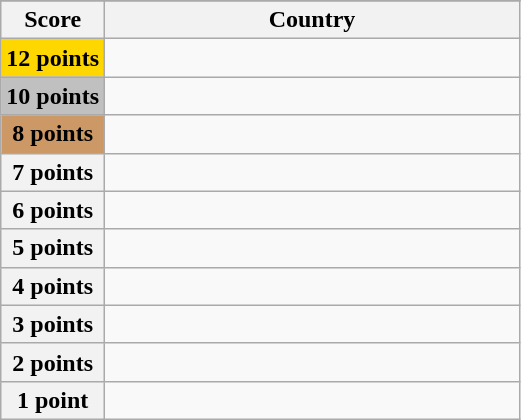<table class="wikitable">
<tr>
</tr>
<tr>
<th scope="col" width="20%">Score</th>
<th scope="col">Country</th>
</tr>
<tr>
<th scope="row" style="background:gold">12 points</th>
<td></td>
</tr>
<tr>
<th scope="row" style="background:silver">10 points</th>
<td></td>
</tr>
<tr>
<th scope="row" style="background:#CC9966">8 points</th>
<td></td>
</tr>
<tr>
<th scope="row">7 points</th>
<td></td>
</tr>
<tr>
<th scope="row">6 points</th>
<td></td>
</tr>
<tr>
<th scope="row">5 points</th>
<td></td>
</tr>
<tr>
<th scope="row">4 points</th>
<td></td>
</tr>
<tr>
<th scope="row">3 points</th>
<td></td>
</tr>
<tr>
<th scope="row">2 points</th>
<td></td>
</tr>
<tr>
<th scope="row">1 point</th>
<td></td>
</tr>
</table>
